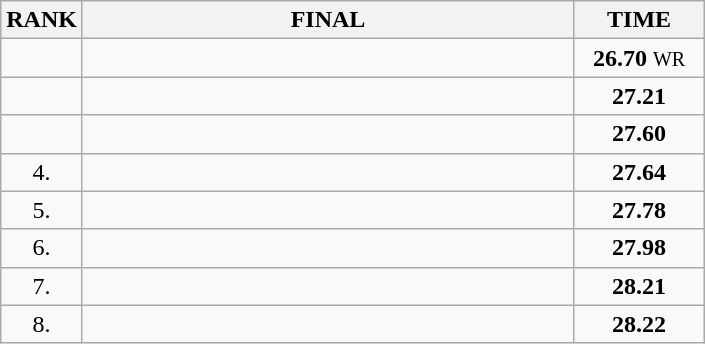<table class="wikitable">
<tr>
<th>RANK</th>
<th style="width: 20em">FINAL</th>
<th style="width: 5em">TIME</th>
</tr>
<tr>
<td align="center"></td>
<td></td>
<td align="center"><strong>26.70</strong> <small>WR</small></td>
</tr>
<tr>
<td align="center"></td>
<td></td>
<td align="center"><strong>27.21</strong></td>
</tr>
<tr>
<td align="center"></td>
<td></td>
<td align="center"><strong>27.60</strong></td>
</tr>
<tr>
<td align="center">4.</td>
<td></td>
<td align="center"><strong>27.64</strong></td>
</tr>
<tr>
<td align="center">5.</td>
<td></td>
<td align="center"><strong>27.78</strong></td>
</tr>
<tr>
<td align="center">6.</td>
<td></td>
<td align="center"><strong>27.98</strong></td>
</tr>
<tr>
<td align="center">7.</td>
<td></td>
<td align="center"><strong>28.21</strong></td>
</tr>
<tr>
<td align="center">8.</td>
<td></td>
<td align="center"><strong>28.22</strong></td>
</tr>
</table>
